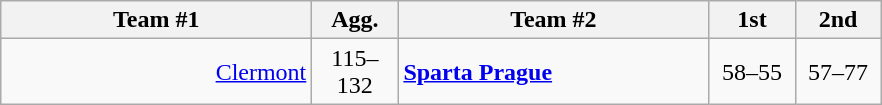<table class=wikitable style="text-align:center">
<tr>
<th width=200>Team #1</th>
<th width=50>Agg.</th>
<th width=200>Team #2</th>
<th width=50>1st</th>
<th width=50>2nd</th>
</tr>
<tr>
<td align=right><a href='#'>Clermont</a> </td>
<td align=center>115–132</td>
<td align=left> <strong><a href='#'>Sparta Prague</a></strong></td>
<td align=center>58–55</td>
<td align=center>57–77</td>
</tr>
</table>
